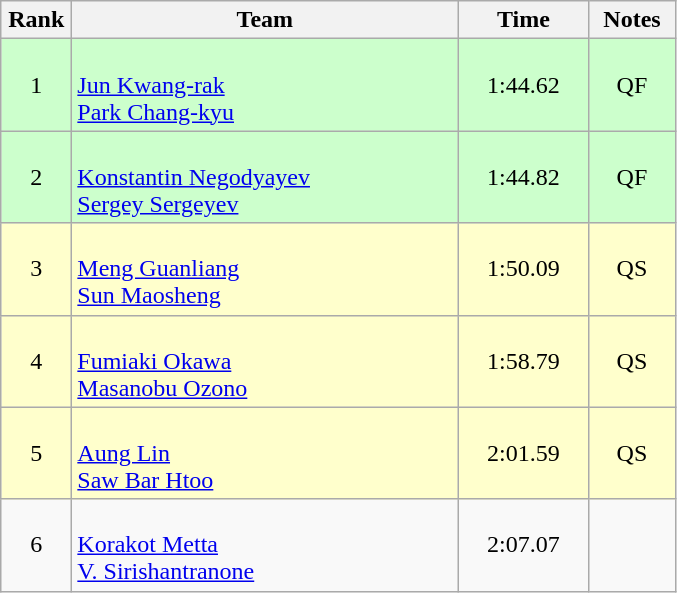<table class=wikitable style="text-align:center">
<tr>
<th width=40>Rank</th>
<th width=250>Team</th>
<th width=80>Time</th>
<th width=50>Notes</th>
</tr>
<tr bgcolor="ccffcc">
<td>1</td>
<td align=left><br><a href='#'>Jun Kwang-rak</a><br><a href='#'>Park Chang-kyu</a></td>
<td>1:44.62</td>
<td>QF</td>
</tr>
<tr bgcolor="ccffcc">
<td>2</td>
<td align=left><br><a href='#'>Konstantin Negodyayev</a><br><a href='#'>Sergey Sergeyev</a></td>
<td>1:44.82</td>
<td>QF</td>
</tr>
<tr bgcolor="#ffffcc">
<td>3</td>
<td align=left><br><a href='#'>Meng Guanliang</a><br><a href='#'>Sun Maosheng</a></td>
<td>1:50.09</td>
<td>QS</td>
</tr>
<tr bgcolor="#ffffcc">
<td>4</td>
<td align=left><br><a href='#'>Fumiaki Okawa</a><br><a href='#'>Masanobu Ozono</a></td>
<td>1:58.79</td>
<td>QS</td>
</tr>
<tr bgcolor="#ffffcc">
<td>5</td>
<td align=left><br><a href='#'>Aung Lin</a><br><a href='#'>Saw Bar Htoo</a></td>
<td>2:01.59</td>
<td>QS</td>
</tr>
<tr>
<td>6</td>
<td align=left><br><a href='#'>Korakot Metta</a><br><a href='#'>V. Sirishantranone</a></td>
<td>2:07.07</td>
<td></td>
</tr>
</table>
